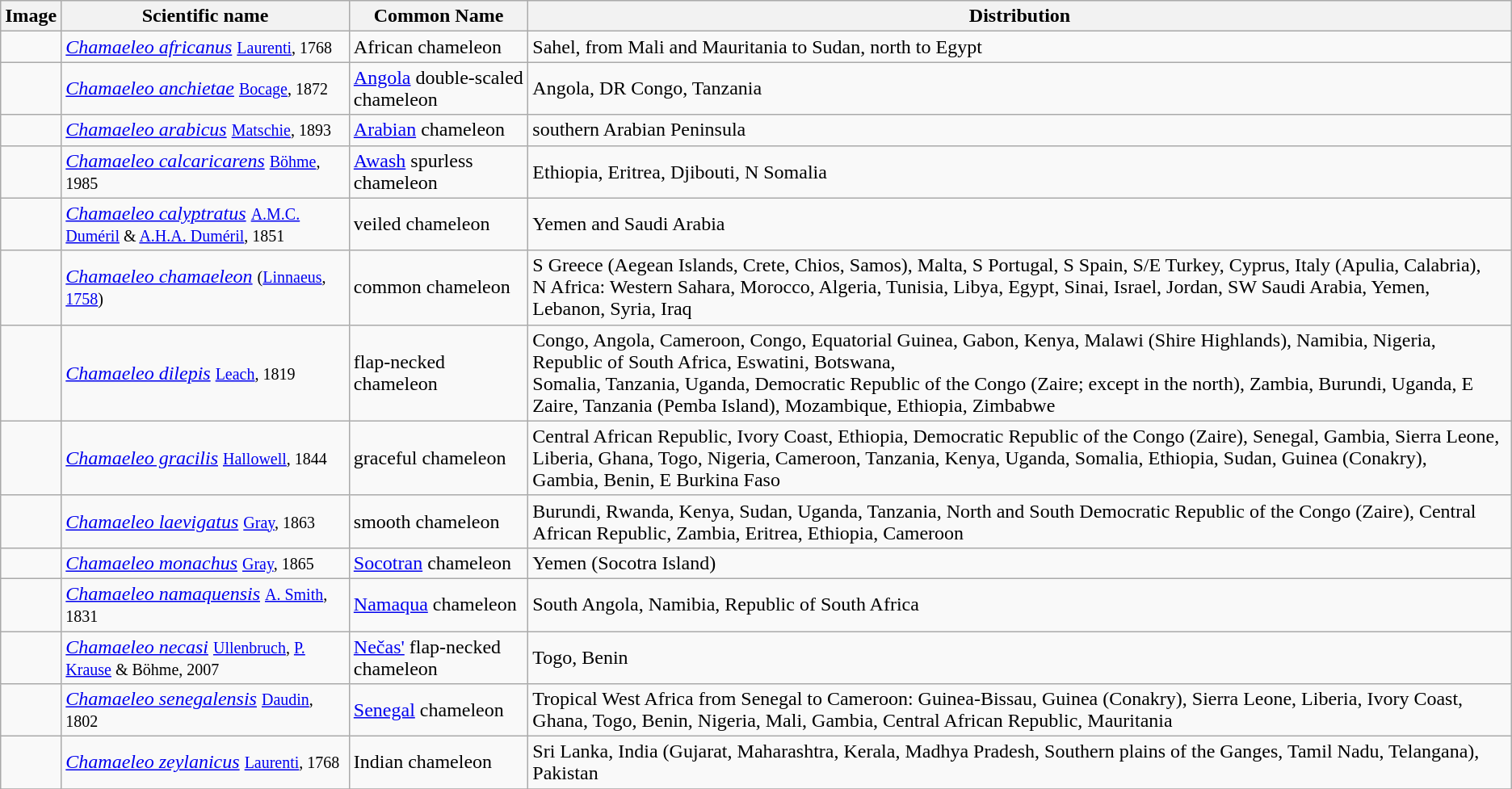<table class="wikitable">
<tr>
<th>Image</th>
<th>Scientific name</th>
<th>Common Name</th>
<th>Distribution</th>
</tr>
<tr>
<td></td>
<td><em><a href='#'>Chamaeleo africanus</a></em> <small><a href='#'>Laurenti</a>, 1768</small></td>
<td>African chameleon</td>
<td>Sahel, from Mali and Mauritania to Sudan, north to Egypt</td>
</tr>
<tr>
<td></td>
<td><em><a href='#'>Chamaeleo anchietae</a></em> <small><a href='#'>Bocage</a>, 1872</small></td>
<td><a href='#'>Angola</a> double-scaled chameleon</td>
<td>Angola, DR Congo, Tanzania</td>
</tr>
<tr>
<td></td>
<td><em><a href='#'>Chamaeleo arabicus</a></em> <small><a href='#'>Matschie</a>, 1893</small></td>
<td><a href='#'>Arabian</a> chameleon</td>
<td>southern Arabian Peninsula</td>
</tr>
<tr>
<td></td>
<td><em><a href='#'>Chamaeleo calcaricarens</a></em> <small><a href='#'>Böhme</a>, 1985</small></td>
<td><a href='#'>Awash</a> spurless chameleon</td>
<td>Ethiopia, Eritrea, Djibouti, N Somalia</td>
</tr>
<tr>
<td></td>
<td><em><a href='#'>Chamaeleo calyptratus</a></em> <small><a href='#'>A.M.C. Duméril</a> & <a href='#'>A.H.A. Duméril</a>, 1851</small></td>
<td>veiled chameleon</td>
<td>Yemen and Saudi Arabia</td>
</tr>
<tr>
<td></td>
<td><em><a href='#'>Chamaeleo chamaeleon</a></em> <small>(<a href='#'>Linnaeus</a>, <a href='#'>1758</a>)</small></td>
<td>common chameleon</td>
<td>S Greece (Aegean Islands, Crete, Chios, Samos), Malta, S Portugal, S Spain, S/E Turkey, Cyprus, Italy (Apulia, Calabria),<br>N Africa: Western Sahara, Morocco, Algeria, Tunisia, Libya, Egypt, Sinai, Israel, Jordan, SW Saudi Arabia, Yemen, Lebanon, Syria, Iraq</td>
</tr>
<tr>
<td></td>
<td><em><a href='#'>Chamaeleo dilepis</a></em> <small><a href='#'>Leach</a>, 1819</small></td>
<td>flap-necked chameleon</td>
<td>Congo, Angola, Cameroon, Congo, Equatorial Guinea, Gabon, Kenya, Malawi (Shire Highlands), Namibia, Nigeria, Republic of South Africa, Eswatini, Botswana,<br>Somalia, Tanzania, Uganda, Democratic Republic of the Congo (Zaire; except in the north), Zambia, Burundi, Uganda, E Zaire, Tanzania (Pemba Island), Mozambique, Ethiopia, Zimbabwe</td>
</tr>
<tr>
<td></td>
<td><em><a href='#'>Chamaeleo gracilis</a></em> <small><a href='#'>Hallowell</a>, 1844</small></td>
<td>graceful chameleon</td>
<td>Central African Republic, Ivory Coast, Ethiopia, Democratic Republic of the Congo (Zaire), Senegal, Gambia, Sierra Leone, Liberia, Ghana, Togo, Nigeria, Cameroon, Tanzania, Kenya, Uganda, Somalia, Ethiopia, Sudan, Guinea (Conakry),<br>Gambia, Benin, E Burkina Faso</td>
</tr>
<tr>
<td></td>
<td><em><a href='#'>Chamaeleo laevigatus</a></em> <small><a href='#'>Gray</a>, 1863</small></td>
<td>smooth chameleon</td>
<td>Burundi, Rwanda, Kenya, Sudan, Uganda, Tanzania, North and South Democratic Republic of the Congo (Zaire), Central African Republic, Zambia, Eritrea, Ethiopia, Cameroon</td>
</tr>
<tr>
<td></td>
<td><em><a href='#'>Chamaeleo monachus</a></em> <small><a href='#'>Gray</a>, 1865</small></td>
<td><a href='#'>Socotran</a> chameleon</td>
<td>Yemen (Socotra Island)</td>
</tr>
<tr>
<td></td>
<td><em><a href='#'>Chamaeleo namaquensis</a></em> <small><a href='#'>A. Smith</a>, 1831</small></td>
<td><a href='#'>Namaqua</a> chameleon</td>
<td>South Angola, Namibia, Republic of South Africa</td>
</tr>
<tr>
<td></td>
<td><em><a href='#'>Chamaeleo necasi</a></em> <small><a href='#'>Ullenbruch</a>, <a href='#'>P. Krause</a> & Böhme, 2007</small></td>
<td><a href='#'>Nečas'</a> flap-necked chameleon</td>
<td>Togo, Benin</td>
</tr>
<tr>
<td></td>
<td><em><a href='#'>Chamaeleo senegalensis</a></em> <small><a href='#'>Daudin</a>, 1802</small></td>
<td><a href='#'>Senegal</a> chameleon</td>
<td>Tropical West Africa from Senegal to Cameroon: Guinea-Bissau, Guinea (Conakry), Sierra Leone, Liberia, Ivory Coast, Ghana, Togo, Benin, Nigeria, Mali, Gambia, Central African Republic, Mauritania</td>
</tr>
<tr>
<td></td>
<td><em><a href='#'>Chamaeleo zeylanicus</a></em> <small><a href='#'>Laurenti</a>, 1768</small></td>
<td>Indian chameleon</td>
<td>Sri Lanka, India (Gujarat, Maharashtra, Kerala, Madhya Pradesh, Southern plains of the Ganges, Tamil Nadu, Telangana), Pakistan</td>
</tr>
<tr>
</tr>
</table>
